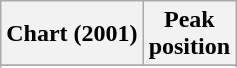<table class="wikitable sortable plainrowheaders" style="text-align:center;">
<tr>
<th scope="col">Chart (2001)</th>
<th scope="col">Peak<br>position</th>
</tr>
<tr>
</tr>
<tr>
</tr>
</table>
